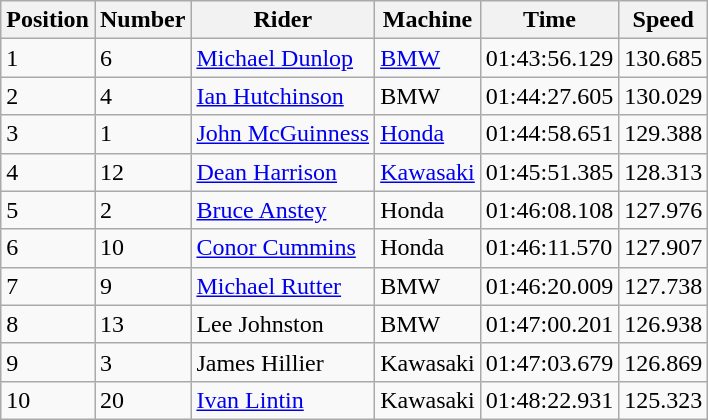<table class="wikitable">
<tr>
<th>Position</th>
<th>Number</th>
<th>Rider</th>
<th>Machine</th>
<th>Time</th>
<th>Speed</th>
</tr>
<tr>
<td>1</td>
<td>6</td>
<td> <a href='#'>Michael Dunlop</a></td>
<td><a href='#'>BMW</a></td>
<td>01:43:56.129</td>
<td>130.685</td>
</tr>
<tr>
<td>2</td>
<td>4</td>
<td> <a href='#'>Ian Hutchinson</a></td>
<td>BMW</td>
<td>01:44:27.605</td>
<td>130.029</td>
</tr>
<tr>
<td>3</td>
<td>1</td>
<td> <a href='#'>John McGuinness</a></td>
<td><a href='#'>Honda</a></td>
<td>01:44:58.651</td>
<td>129.388</td>
</tr>
<tr>
<td>4</td>
<td>12</td>
<td> <a href='#'>Dean Harrison</a></td>
<td><a href='#'>Kawasaki</a></td>
<td>01:45:51.385</td>
<td>128.313</td>
</tr>
<tr>
<td>5</td>
<td>2</td>
<td> <a href='#'>Bruce Anstey</a></td>
<td>Honda</td>
<td>01:46:08.108</td>
<td>127.976</td>
</tr>
<tr>
<td>6</td>
<td>10</td>
<td> <a href='#'>Conor Cummins</a></td>
<td>Honda</td>
<td>01:46:11.570</td>
<td>127.907</td>
</tr>
<tr>
<td>7</td>
<td>9</td>
<td> <a href='#'>Michael Rutter</a></td>
<td>BMW</td>
<td>01:46:20.009</td>
<td>127.738</td>
</tr>
<tr>
<td>8</td>
<td>13</td>
<td> Lee Johnston</td>
<td>BMW</td>
<td>01:47:00.201</td>
<td>126.938</td>
</tr>
<tr>
<td>9</td>
<td>3</td>
<td> James Hillier</td>
<td>Kawasaki</td>
<td>01:47:03.679</td>
<td>126.869</td>
</tr>
<tr>
<td>10</td>
<td>20</td>
<td> <a href='#'>Ivan Lintin</a></td>
<td>Kawasaki</td>
<td>01:48:22.931</td>
<td>125.323</td>
</tr>
</table>
